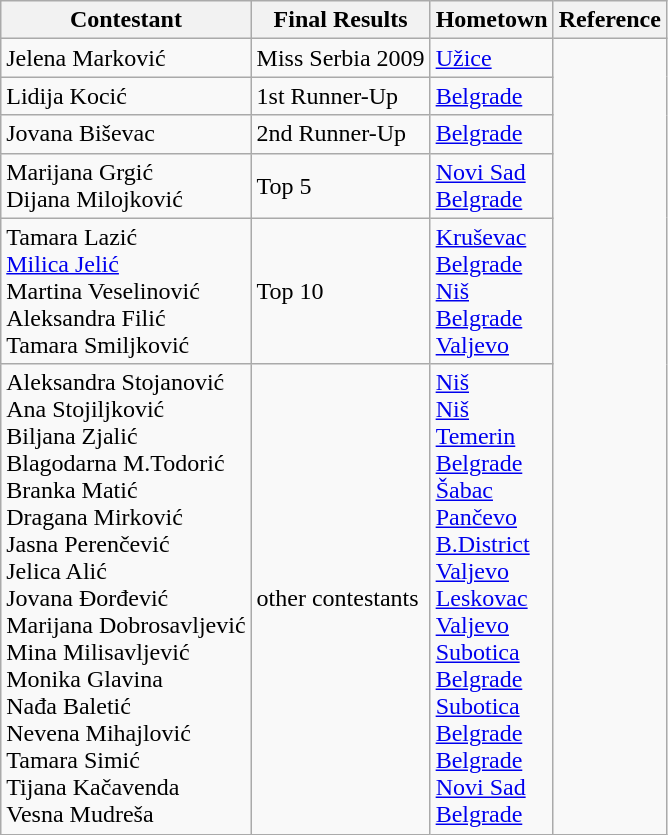<table class="wikitable sortable">
<tr>
<th>Contestant</th>
<th>Final Results</th>
<th>Hometown</th>
<th>Reference</th>
</tr>
<tr>
<td>Jelena Marković</td>
<td>Miss Serbia 2009</td>
<td><a href='#'>Užice</a></td>
<td rowspan="6"></td>
</tr>
<tr>
<td>Lidija Kocić</td>
<td>1st Runner-Up</td>
<td><a href='#'>Belgrade</a></td>
</tr>
<tr>
<td>Jovana Biševac</td>
<td>2nd Runner-Up</td>
<td><a href='#'>Belgrade</a></td>
</tr>
<tr>
<td>Marijana Grgić <br> Dijana Milojković</td>
<td>Top 5</td>
<td><a href='#'>Novi Sad</a><br><a href='#'>Belgrade</a></td>
</tr>
<tr>
<td>Tamara Lazić <br> <a href='#'>Milica Jelić</a> <br> Martina Veselinović <br> Aleksandra Filić <br> Tamara Smiljković</td>
<td>Top 10</td>
<td><a href='#'>Kruševac</a><br><a href='#'>Belgrade</a><br><a href='#'>Niš</a><br><a href='#'>Belgrade</a><br><a href='#'>Valjevo</a></td>
</tr>
<tr>
<td>Aleksandra Stojanović  <br>  Ana Stojiljković <br> Biljana Zjalić  <br>  Blagodarna M.Todorić  <br> Branka Matić  <br> Dragana Mirković  <br> Jasna Perenčević  <br>  Jelica Alić  <br> Jovana Đorđević  <br> Marijana Dobrosavljević <br> Mina Milisavljević  <br> Monika Glavina  <br> Nađa Baletić  <br> Nevena Mihajlović <br> Tamara Simić  <br> Tijana Kačavenda    <br> Vesna Mudreša</td>
<td>other contestants</td>
<td><a href='#'>Niš</a><br><a href='#'>Niš</a><br><a href='#'>Temerin</a><br><a href='#'>Belgrade</a><br><a href='#'>Šabac</a><br><a href='#'>Pančevo</a> <br><a href='#'>B.District</a><br><a href='#'>Valjevo</a><br><a href='#'>Leskovac</a><br><a href='#'>Valjevo</a><br><a href='#'>Subotica</a><br><a href='#'>Belgrade</a><br><a href='#'>Subotica</a><br><a href='#'>Belgrade</a><br><a href='#'>Belgrade</a> <br><a href='#'>Novi Sad</a><br><a href='#'>Belgrade</a></td>
</tr>
</table>
